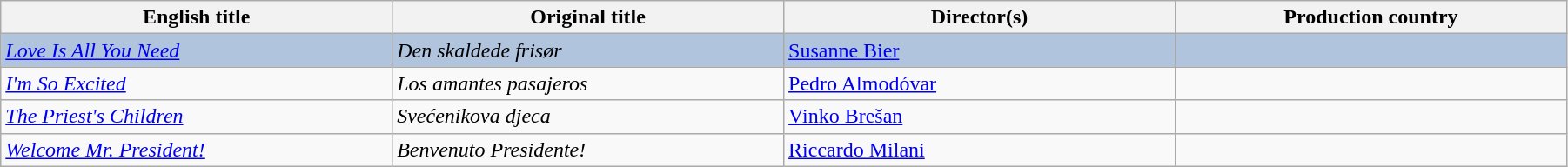<table class="wikitable" style="width:95%;" cellpadding="5">
<tr>
<th style="width:25%;">English title</th>
<th style="width:25%;">Original title</th>
<th style="width:25%;">Director(s)</th>
<th style="width:25%;">Production country</th>
</tr>
<tr style="background:#B0C4DE;">
<td><em><a href='#'>Love Is All You Need</a></em></td>
<td><em>Den skaldede frisør</em></td>
<td><a href='#'>Susanne Bier</a></td>
<td></td>
</tr>
<tr>
<td><em><a href='#'>I'm So Excited</a></em></td>
<td><em>Los amantes pasajeros</em></td>
<td><a href='#'>Pedro Almodóvar</a></td>
<td></td>
</tr>
<tr>
<td><em><a href='#'>The Priest's Children</a></em></td>
<td><em>Svećenikova djeca</em></td>
<td><a href='#'>Vinko Brešan</a></td>
<td></td>
</tr>
<tr>
<td><em><a href='#'>Welcome Mr. President!</a></em></td>
<td><em>Benvenuto Presidente!</em></td>
<td><a href='#'>Riccardo Milani</a></td>
<td></td>
</tr>
</table>
